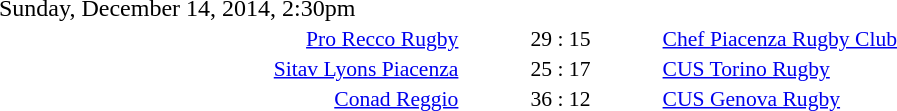<table style="width:70%;" cellspacing="1">
<tr>
<th width=35%></th>
<th width=15%></th>
<th></th>
</tr>
<tr>
<td>Sunday, December 14, 2014, 2:30pm</td>
</tr>
<tr style=font-size:90%>
<td align=right><a href='#'>Pro Recco Rugby</a></td>
<td align=center>29 : 15</td>
<td><a href='#'>Chef Piacenza Rugby Club</a></td>
</tr>
<tr style=font-size:90%>
<td align=right><a href='#'>Sitav Lyons Piacenza</a></td>
<td align=center>25 : 17</td>
<td><a href='#'>CUS Torino Rugby</a></td>
</tr>
<tr style=font-size:90%>
<td align=right><a href='#'>Conad Reggio</a></td>
<td align=center>36 : 12</td>
<td><a href='#'>CUS Genova Rugby</a></td>
</tr>
</table>
